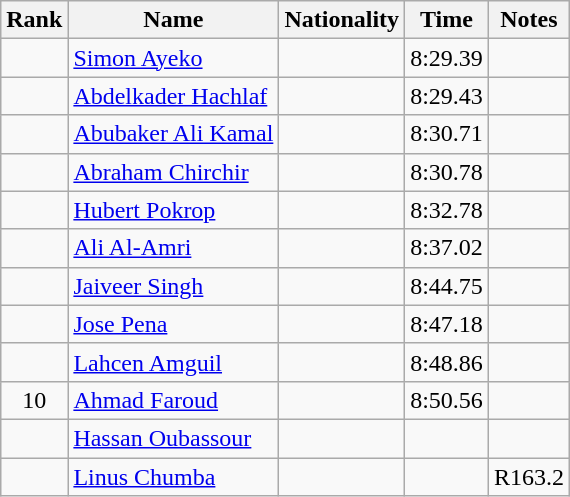<table class="wikitable sortable" style="text-align:center">
<tr>
<th>Rank</th>
<th>Name</th>
<th>Nationality</th>
<th>Time</th>
<th>Notes</th>
</tr>
<tr>
<td></td>
<td align=left><a href='#'>Simon Ayeko</a></td>
<td align=left></td>
<td>8:29.39</td>
<td></td>
</tr>
<tr>
<td></td>
<td align=left><a href='#'>Abdelkader Hachlaf</a></td>
<td align=left></td>
<td>8:29.43</td>
<td></td>
</tr>
<tr>
<td></td>
<td align=left><a href='#'>Abubaker Ali Kamal</a></td>
<td align=left></td>
<td>8:30.71</td>
<td></td>
</tr>
<tr>
<td></td>
<td align=left><a href='#'>Abraham Chirchir</a></td>
<td align=left></td>
<td>8:30.78</td>
<td></td>
</tr>
<tr>
<td></td>
<td align=left><a href='#'>Hubert Pokrop</a></td>
<td align=left></td>
<td>8:32.78</td>
<td></td>
</tr>
<tr>
<td></td>
<td align=left><a href='#'>Ali Al-Amri</a></td>
<td align=left></td>
<td>8:37.02</td>
<td></td>
</tr>
<tr>
<td></td>
<td align=left><a href='#'>Jaiveer Singh</a></td>
<td align=left></td>
<td>8:44.75</td>
<td></td>
</tr>
<tr>
<td></td>
<td align=left><a href='#'>Jose Pena</a></td>
<td align=left></td>
<td>8:47.18</td>
<td></td>
</tr>
<tr>
<td></td>
<td align=left><a href='#'>Lahcen Amguil</a></td>
<td align=left></td>
<td>8:48.86</td>
<td></td>
</tr>
<tr>
<td>10</td>
<td align=left><a href='#'>Ahmad Faroud</a></td>
<td align=left></td>
<td>8:50.56</td>
<td></td>
</tr>
<tr>
<td></td>
<td align=left><a href='#'>Hassan Oubassour</a></td>
<td align=left></td>
<td></td>
<td></td>
</tr>
<tr>
<td></td>
<td align=left><a href='#'>Linus Chumba</a></td>
<td align=left></td>
<td></td>
<td>R163.2</td>
</tr>
</table>
